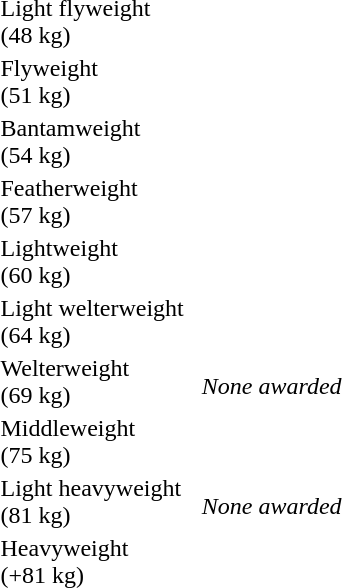<table>
<tr>
<td rowspan=2>Light flyweight<br>(48 kg)</td>
<td rowspan=2></td>
<td rowspan=2></td>
<td></td>
</tr>
<tr>
<td></td>
</tr>
<tr>
<td rowspan=2>Flyweight<br>(51 kg)</td>
<td rowspan=2></td>
<td rowspan=2></td>
<td></td>
</tr>
<tr>
<td></td>
</tr>
<tr>
<td rowspan=2>Bantamweight<br>(54 kg)</td>
<td rowspan=2></td>
<td rowspan=2></td>
<td></td>
</tr>
<tr>
<td></td>
</tr>
<tr>
<td rowspan=2>Featherweight<br>(57 kg)</td>
<td rowspan=2></td>
<td rowspan=2></td>
<td></td>
</tr>
<tr>
<td></td>
</tr>
<tr>
<td rowspan=2>Lightweight<br>(60 kg)</td>
<td rowspan=2></td>
<td rowspan=2></td>
<td></td>
</tr>
<tr>
<td></td>
</tr>
<tr>
<td rowspan=2>Light welterweight<br>(64 kg)</td>
<td rowspan=2></td>
<td rowspan=2></td>
<td></td>
</tr>
<tr>
<td></td>
</tr>
<tr>
<td rowspan=2>Welterweight<br>(69 kg)</td>
<td rowspan=2></td>
<td rowspan=2></td>
<td></td>
</tr>
<tr>
<td><em>None awarded</em></td>
</tr>
<tr>
<td rowspan=2>Middleweight<br>(75 kg)</td>
<td rowspan=2></td>
<td rowspan=2></td>
<td></td>
</tr>
<tr>
<td></td>
</tr>
<tr>
<td rowspan=2>Light heavyweight<br>(81 kg)</td>
<td rowspan=2></td>
<td rowspan=2></td>
<td></td>
</tr>
<tr>
<td><em>None awarded</em></td>
</tr>
<tr>
<td rowspan=2>Heavyweight<br>(+81 kg)</td>
<td rowspan=2></td>
<td rowspan=2></td>
<td></td>
</tr>
<tr>
<td></td>
</tr>
</table>
